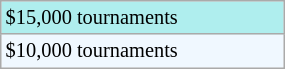<table class="wikitable"  style="font-size:85%; width:15%;">
<tr style="background:#afeeee;">
<td>$15,000 tournaments</td>
</tr>
<tr style="background:#f0f8ff;">
<td>$10,000 tournaments</td>
</tr>
</table>
